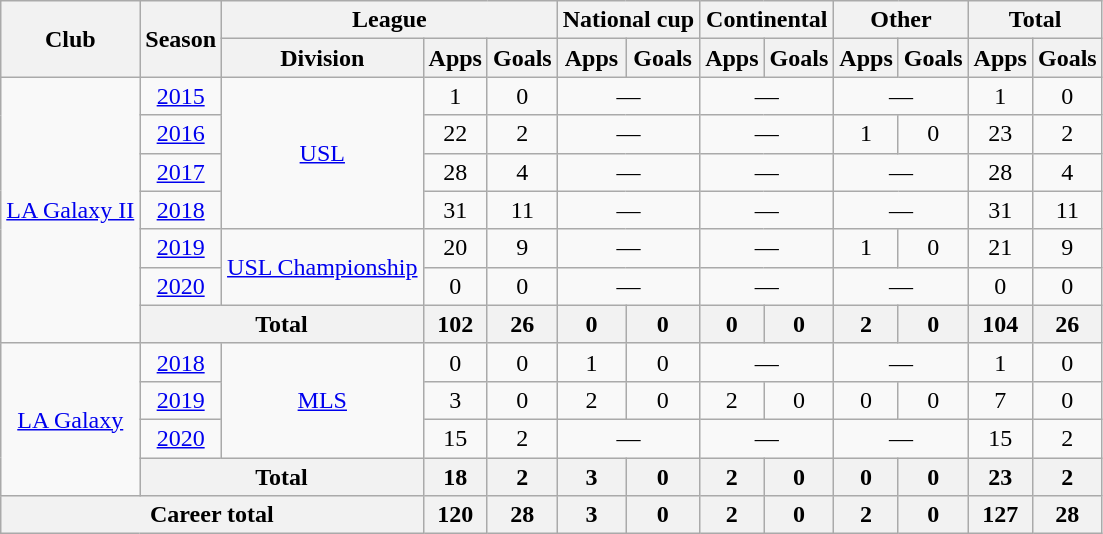<table class="wikitable" style="text-align:center">
<tr>
<th rowspan="2">Club</th>
<th rowspan="2">Season</th>
<th colspan="3">League</th>
<th colspan="2">National cup</th>
<th colspan="2">Continental</th>
<th colspan="2">Other</th>
<th colspan="2">Total</th>
</tr>
<tr>
<th>Division</th>
<th>Apps</th>
<th>Goals</th>
<th>Apps</th>
<th>Goals</th>
<th>Apps</th>
<th>Goals</th>
<th>Apps</th>
<th>Goals</th>
<th>Apps</th>
<th>Goals</th>
</tr>
<tr>
<td rowspan="7"><a href='#'>LA Galaxy II</a></td>
<td><a href='#'>2015</a></td>
<td rowspan="4"><a href='#'>USL</a></td>
<td>1</td>
<td>0</td>
<td colspan="2">—</td>
<td colspan="2">—</td>
<td colspan="2">—</td>
<td>1</td>
<td>0</td>
</tr>
<tr>
<td><a href='#'>2016</a></td>
<td>22</td>
<td>2</td>
<td colspan="2">—</td>
<td colspan="2">—</td>
<td>1</td>
<td>0</td>
<td>23</td>
<td>2</td>
</tr>
<tr>
<td><a href='#'>2017</a></td>
<td>28</td>
<td>4</td>
<td colspan="2">—</td>
<td colspan="2">—</td>
<td colspan="2">—</td>
<td>28</td>
<td>4</td>
</tr>
<tr>
<td><a href='#'>2018</a></td>
<td>31</td>
<td>11</td>
<td colspan="2">—</td>
<td colspan="2">—</td>
<td colspan="2">—</td>
<td>31</td>
<td>11</td>
</tr>
<tr>
<td><a href='#'>2019</a></td>
<td rowspan="2"><a href='#'>USL Championship</a></td>
<td>20</td>
<td>9</td>
<td colspan="2">—</td>
<td colspan="2">—</td>
<td>1</td>
<td>0</td>
<td>21</td>
<td>9</td>
</tr>
<tr>
<td><a href='#'>2020</a></td>
<td>0</td>
<td>0</td>
<td colspan="2">—</td>
<td colspan="2">—</td>
<td colspan="2">—</td>
<td>0</td>
<td>0</td>
</tr>
<tr>
<th colspan="2">Total</th>
<th>102</th>
<th>26</th>
<th>0</th>
<th>0</th>
<th>0</th>
<th>0</th>
<th>2</th>
<th>0</th>
<th>104</th>
<th>26</th>
</tr>
<tr>
<td rowspan="4"><a href='#'>LA Galaxy</a></td>
<td><a href='#'>2018</a></td>
<td rowspan="3"><a href='#'>MLS</a></td>
<td>0</td>
<td>0</td>
<td>1</td>
<td>0</td>
<td colspan="2">—</td>
<td colspan="2">—</td>
<td>1</td>
<td>0</td>
</tr>
<tr>
<td><a href='#'>2019</a></td>
<td>3</td>
<td>0</td>
<td>2</td>
<td>0</td>
<td>2</td>
<td>0</td>
<td>0</td>
<td>0</td>
<td>7</td>
<td>0</td>
</tr>
<tr>
<td><a href='#'>2020</a></td>
<td>15</td>
<td>2</td>
<td colspan="2">—</td>
<td colspan="2">—</td>
<td colspan="2">—</td>
<td>15</td>
<td>2</td>
</tr>
<tr>
<th colspan="2">Total</th>
<th>18</th>
<th>2</th>
<th>3</th>
<th>0</th>
<th>2</th>
<th>0</th>
<th>0</th>
<th>0</th>
<th>23</th>
<th>2</th>
</tr>
<tr>
<th colspan="3">Career total</th>
<th>120</th>
<th>28</th>
<th>3</th>
<th>0</th>
<th>2</th>
<th>0</th>
<th>2</th>
<th>0</th>
<th>127</th>
<th>28</th>
</tr>
</table>
